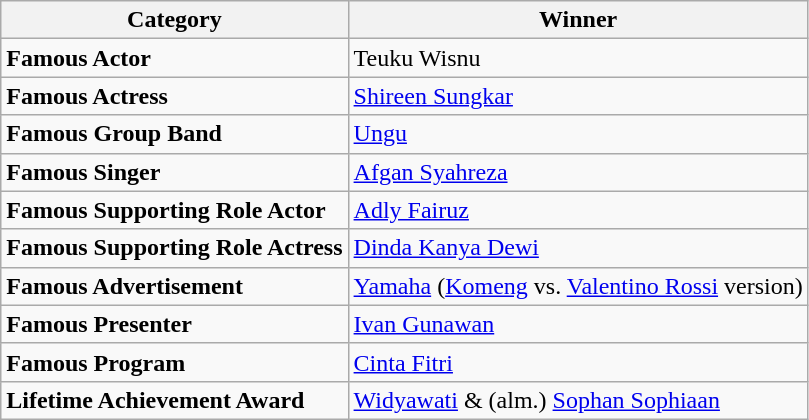<table class="wikitable">
<tr>
<th>Category</th>
<th>Winner</th>
</tr>
<tr>
<td><strong>Famous Actor</strong></td>
<td>Teuku Wisnu</td>
</tr>
<tr>
<td><strong>Famous Actress</strong></td>
<td><a href='#'>Shireen Sungkar</a></td>
</tr>
<tr>
<td><strong>Famous Group Band</strong></td>
<td><a href='#'>Ungu</a></td>
</tr>
<tr>
<td><strong>Famous Singer</strong></td>
<td><a href='#'>Afgan Syahreza</a></td>
</tr>
<tr>
<td><strong>Famous Supporting Role Actor</strong></td>
<td><a href='#'>Adly Fairuz</a></td>
</tr>
<tr>
<td><strong>Famous Supporting Role Actress</strong></td>
<td><a href='#'>Dinda Kanya Dewi</a></td>
</tr>
<tr>
<td><strong>Famous Advertisement</strong></td>
<td><a href='#'>Yamaha</a> (<a href='#'>Komeng</a> vs. <a href='#'>Valentino Rossi</a> version)</td>
</tr>
<tr>
<td><strong>Famous Presenter</strong></td>
<td><a href='#'>Ivan Gunawan</a></td>
</tr>
<tr>
<td><strong>Famous Program</strong></td>
<td><a href='#'>Cinta Fitri</a></td>
</tr>
<tr>
<td><strong>Lifetime Achievement Award</strong></td>
<td><a href='#'>Widyawati</a> & (alm.) <a href='#'>Sophan Sophiaan</a></td>
</tr>
</table>
